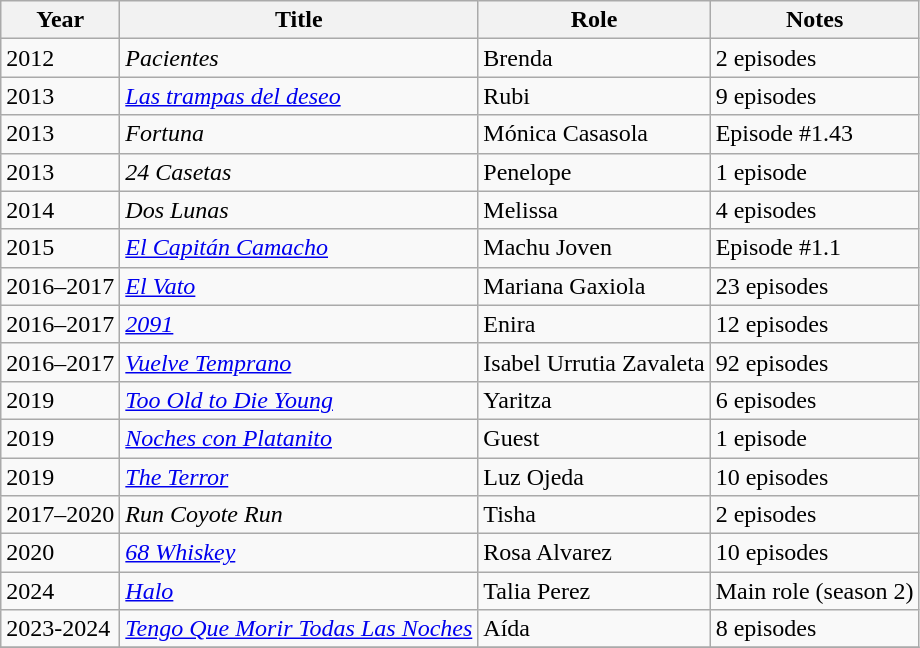<table class="wikitable sortable">
<tr>
<th>Year</th>
<th>Title</th>
<th>Role</th>
<th>Notes</th>
</tr>
<tr>
<td>2012</td>
<td><em>Pacientes </em></td>
<td>Brenda</td>
<td>2 episodes</td>
</tr>
<tr>
<td>2013</td>
<td><em><a href='#'>Las trampas del deseo</a></em></td>
<td>Rubi</td>
<td>9 episodes</td>
</tr>
<tr>
<td>2013</td>
<td><em>Fortuna </em></td>
<td>Mónica Casasola</td>
<td>Episode #1.43</td>
</tr>
<tr>
<td>2013</td>
<td><em>24 Casetas</em></td>
<td>Penelope</td>
<td>1 episode</td>
</tr>
<tr>
<td>2014</td>
<td><em>Dos Lunas</em></td>
<td>Melissa</td>
<td>4 episodes</td>
</tr>
<tr>
<td>2015</td>
<td><em><a href='#'>El Capitán Camacho</a></em></td>
<td>Machu Joven</td>
<td>Episode #1.1</td>
</tr>
<tr>
<td>2016–2017</td>
<td><em><a href='#'>El Vato</a></em></td>
<td>Mariana Gaxiola</td>
<td>23 episodes</td>
</tr>
<tr>
<td>2016–2017</td>
<td><em><a href='#'>2091</a></em></td>
<td>Enira</td>
<td>12 episodes</td>
</tr>
<tr>
<td>2016–2017</td>
<td><em><a href='#'>Vuelve Temprano</a></em></td>
<td>Isabel Urrutia Zavaleta</td>
<td>92 episodes</td>
</tr>
<tr>
<td>2019</td>
<td><em><a href='#'>Too Old to Die Young</a></em></td>
<td>Yaritza</td>
<td>6 episodes</td>
</tr>
<tr>
<td>2019</td>
<td><em><a href='#'>Noches con Platanito</a></em></td>
<td>Guest</td>
<td>1 episode</td>
</tr>
<tr>
<td>2019</td>
<td><em><a href='#'>The Terror</a></em></td>
<td>Luz Ojeda</td>
<td>10 episodes</td>
</tr>
<tr>
<td>2017–2020</td>
<td><em>Run Coyote Run</em></td>
<td>Tisha</td>
<td>2 episodes</td>
</tr>
<tr>
<td>2020</td>
<td><em><a href='#'>68 Whiskey </a></em></td>
<td>Rosa Alvarez</td>
<td>10 episodes</td>
</tr>
<tr>
<td>2024</td>
<td><em><a href='#'>Halo</a></em></td>
<td>Talia Perez</td>
<td>Main role (season 2)</td>
</tr>
<tr>
<td>2023-2024</td>
<td><em><a href='#'>Tengo Que Morir Todas Las Noches</a></em></td>
<td>Aída</td>
<td>8 episodes</td>
</tr>
<tr>
</tr>
</table>
